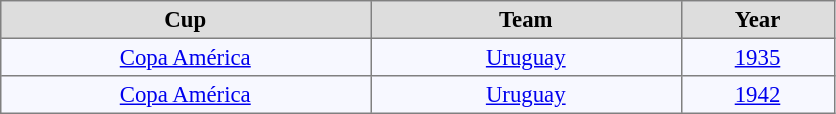<table align="center" bgcolor="#f7f8ff" cellpadding="3" cellspacing="0" border="1" style="font-size: 95%; border: gray solid 1px; border-collapse: collapse;">
<tr align=center bgcolor=#DDDDDD style="color:black;">
<th width="240">Cup</th>
<th width="200">Team</th>
<th width="95">Year</th>
</tr>
<tr align=center>
<td><a href='#'>Copa América</a></td>
<td><a href='#'>Uruguay</a></td>
<td><a href='#'>1935</a></td>
</tr>
<tr align=center>
<td><a href='#'>Copa América</a></td>
<td><a href='#'>Uruguay</a></td>
<td><a href='#'>1942</a></td>
</tr>
</table>
